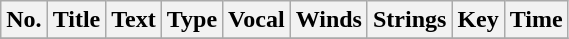<table class="wikitable plainrowheaders">
<tr>
<th scope="col">No.</th>
<th scope="col">Title</th>
<th scope="col">Text</th>
<th scope="col">Type</th>
<th scope="col">Vocal</th>
<th scope="col">Winds</th>
<th scope="col">Strings</th>
<th scope="col">Key</th>
<th scope="col">Time</th>
</tr>
<tr>
</tr>
</table>
